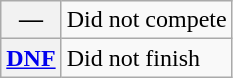<table class="wikitable">
<tr>
<th scope="row">—</th>
<td>Did not compete</td>
</tr>
<tr>
<th scope="row"><a href='#'>DNF</a></th>
<td>Did not finish</td>
</tr>
</table>
